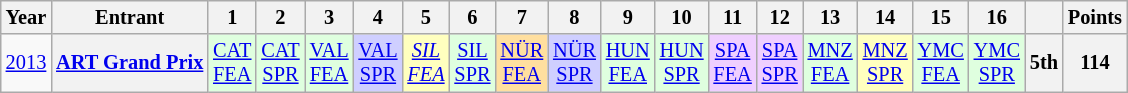<table class="wikitable" style="text-align:center; font-size:85%">
<tr>
<th>Year</th>
<th>Entrant</th>
<th>1</th>
<th>2</th>
<th>3</th>
<th>4</th>
<th>5</th>
<th>6</th>
<th>7</th>
<th>8</th>
<th>9</th>
<th>10</th>
<th>11</th>
<th>12</th>
<th>13</th>
<th>14</th>
<th>15</th>
<th>16</th>
<th></th>
<th>Points</th>
</tr>
<tr>
<td><a href='#'>2013</a></td>
<th nowrap><a href='#'>ART Grand Prix</a></th>
<td style="background:#DFFFDF;"><a href='#'>CAT<br>FEA</a><br></td>
<td style="background:#DFFFDF;"><a href='#'>CAT<br>SPR</a><br></td>
<td style="background:#DFFFDF;"><a href='#'>VAL<br>FEA</a><br></td>
<td style="background:#CFCFFF;"><a href='#'>VAL<br>SPR</a><br></td>
<td style="background:#FFFFBF;"><em><a href='#'>SIL<br>FEA</a></em><br></td>
<td style="background:#DFFFDF;"><a href='#'>SIL<br>SPR</a><br></td>
<td style="background:#FFDF9F;"><a href='#'>NÜR<br>FEA</a><br></td>
<td style="background:#CFCFFF;"><a href='#'>NÜR<br>SPR</a><br></td>
<td style="background:#DFFFDF;"><a href='#'>HUN<br>FEA</a><br></td>
<td style="background:#DFFFDF;"><a href='#'>HUN<br>SPR</a><br></td>
<td style="background:#EFCFFF;"><a href='#'>SPA<br>FEA</a><br></td>
<td style="background:#EFCFFF;"><a href='#'>SPA<br>SPR</a><br></td>
<td style="background:#DFFFDF;"><a href='#'>MNZ<br>FEA</a><br></td>
<td style="background:#FFFFBF;"><a href='#'>MNZ<br>SPR</a><br></td>
<td style="background:#DFFFDF;"><a href='#'>YMC<br>FEA</a><br></td>
<td style="background:#DFFFDF;"><a href='#'>YMC<br>SPR</a><br></td>
<th>5th</th>
<th>114</th>
</tr>
</table>
